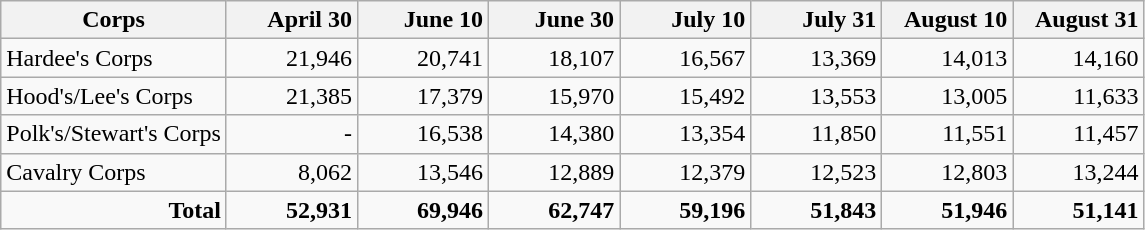<table class="wikitable">
<tr>
<th>Corps</th>
<th width=80px; style="text-align: right;">April 30</th>
<th width=80px; style="text-align: right;">June 10</th>
<th width=80px; style="text-align: right;">June 30</th>
<th width=80px; style="text-align: right;">July 10</th>
<th width=80px; style="text-align: right;">July 31</th>
<th width=80px; style="text-align: right;">August 10</th>
<th width=80px; style="text-align: right;">August 31</th>
</tr>
<tr>
<td>Hardee's Corps</td>
<td style="text-align: right;">21,946</td>
<td style="text-align: right;">20,741</td>
<td style="text-align: right;">18,107</td>
<td style="text-align: right;">16,567</td>
<td style="text-align: right;">13,369</td>
<td style="text-align: right;">14,013</td>
<td style="text-align: right;">14,160</td>
</tr>
<tr>
<td>Hood's/Lee's Corps</td>
<td style="text-align: right;">21,385</td>
<td style="text-align: right;">17,379</td>
<td style="text-align: right;">15,970</td>
<td style="text-align: right;">15,492</td>
<td style="text-align: right;">13,553</td>
<td style="text-align: right;">13,005</td>
<td style="text-align: right;">11,633</td>
</tr>
<tr>
<td>Polk's/Stewart's Corps</td>
<td style="text-align: right;">- </td>
<td style="text-align: right;">16,538</td>
<td style="text-align: right;">14,380</td>
<td style="text-align: right;">13,354</td>
<td style="text-align: right;">11,850</td>
<td style="text-align: right;">11,551</td>
<td style="text-align: right;">11,457</td>
</tr>
<tr>
<td>Cavalry Corps</td>
<td style="text-align: right;">8,062</td>
<td style="text-align: right;">13,546</td>
<td style="text-align: right;">12,889</td>
<td style="text-align: right;">12,379</td>
<td style="text-align: right;">12,523</td>
<td style="text-align: right;">12,803</td>
<td style="text-align: right;">13,244</td>
</tr>
<tr>
<td style="text-align: right; font-weight: bold;">Total</td>
<td style="text-align: right; font-weight: bold;">52,931</td>
<td style="text-align: right; font-weight: bold;">69,946</td>
<td style="text-align: right; font-weight: bold;">62,747</td>
<td style="text-align: right; font-weight: bold;">59,196</td>
<td style="text-align: right; font-weight: bold;">51,843</td>
<td style="text-align: right; font-weight: bold;">51,946</td>
<td style="text-align: right; font-weight: bold;">51,141</td>
</tr>
</table>
